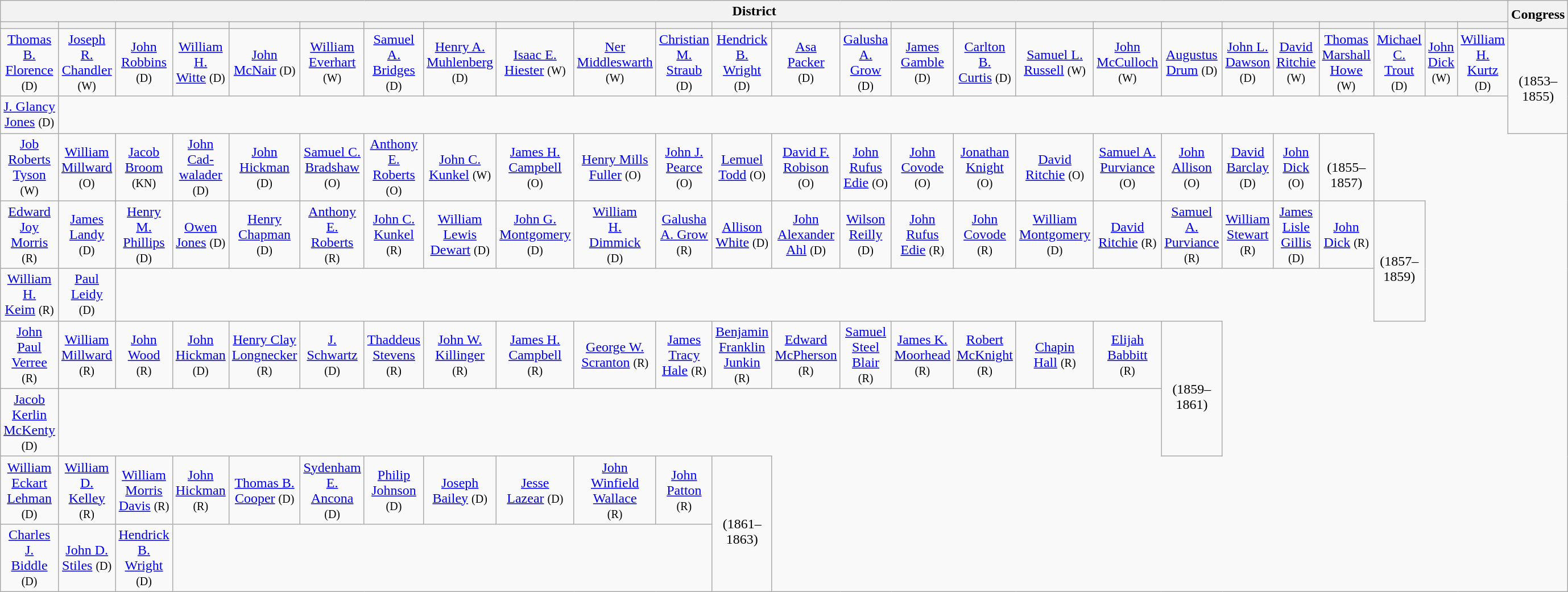<table class=wikitable style="text-align:center">
<tr>
<th colspan=25>District</th>
<th rowspan=2>Congress</th>
</tr>
<tr>
<th></th>
<th></th>
<th></th>
<th></th>
<th></th>
<th></th>
<th></th>
<th></th>
<th></th>
<th></th>
<th></th>
<th></th>
<th></th>
<th></th>
<th></th>
<th></th>
<th></th>
<th></th>
<th></th>
<th></th>
<th></th>
<th></th>
<th></th>
<th></th>
<th></th>
</tr>
<tr style="height:3em">
<td><a href='#'>Thomas<br>B.<br>Florence</a><br><small>(D)</small></td>
<td><a href='#'>Joseph R.<br>Chandler</a> <small>(W)</small></td>
<td><a href='#'>John<br>Robbins</a><br><small>(D)</small></td>
<td><a href='#'>William H.<br>Witte</a> <small>(D)</small></td>
<td><a href='#'>John<br>McNair</a> <small>(D)</small></td>
<td><a href='#'>William<br>Everhart</a><br><small>(W)</small></td>
<td><a href='#'>Samuel<br>A.<br>Bridges</a> <small>(D)</small></td>
<td><a href='#'>Henry A.<br>Muhlenberg</a> <small>(D)</small></td>
<td><a href='#'>Isaac E.<br>Hiester</a> <small>(W)</small></td>
<td><a href='#'>Ner<br>Middleswarth</a><br><small>(W)</small></td>
<td><a href='#'>Christian<br>M.<br>Straub</a> <small>(D)</small></td>
<td><a href='#'>Hendrick B.<br>Wright</a> <small>(D)</small></td>
<td><a href='#'>Asa<br>Packer</a><br><small>(D)</small></td>
<td><a href='#'>Galusha<br>A. Grow</a><br><small>(D)</small></td>
<td><a href='#'>James<br>Gamble</a> <small>(D)</small></td>
<td><a href='#'>Carlton<br>B.<br>Curtis</a> <small>(D)</small></td>
<td><a href='#'>Samuel L.<br>Russell</a> <small>(W)</small></td>
<td><a href='#'>John<br>McCulloch</a><br><small>(W)</small></td>
<td><a href='#'>Augustus<br>Drum</a> <small>(D)</small></td>
<td><a href='#'>John L.<br>Dawson</a> <small>(D)</small></td>
<td><a href='#'>David<br>Ritchie</a> <small>(W)</small></td>
<td><a href='#'>Thomas<br>Marshall<br>Howe</a> <small>(W)</small></td>
<td><a href='#'>Michael<br>C.<br>Trout</a> <small>(D)</small></td>
<td><a href='#'>John<br>Dick</a> <small>(W)</small></td>
<td><a href='#'>William<br>H.<br>Kurtz</a> <small>(D)</small></td>
<td rowspan=2><strong></strong><br>(1853–1855)</td>
</tr>
<tr style="height:2em">
<td><a href='#'>J. Glancy<br>Jones</a> <small>(D)</small></td>
</tr>
<tr style="height:3em">
<td><a href='#'>Job Roberts<br>Tyson</a> <small>(W)</small></td>
<td><a href='#'>William<br>Millward</a> <small>(O)</small></td>
<td><a href='#'>Jacob<br>Broom</a> <small>(KN)</small></td>
<td><a href='#'>John Cad-<br>walader</a> <small>(D)</small></td>
<td><a href='#'>John<br>Hickman</a><br><small>(D)</small></td>
<td><a href='#'>Samuel C.<br>Bradshaw</a> <small>(O)</small></td>
<td><a href='#'>Anthony E.<br>Roberts</a> <small>(O)</small></td>
<td><a href='#'>John C.<br>Kunkel</a> <small>(W)</small></td>
<td><a href='#'>James H.<br>Campbell</a> <small>(O)</small></td>
<td><a href='#'>Henry Mills<br>Fuller</a> <small>(O)</small></td>
<td><a href='#'>John J.<br>Pearce</a> <small>(O)</small></td>
<td><a href='#'>Lemuel<br>Todd</a> <small>(O)</small></td>
<td><a href='#'>David F.<br>Robison</a> <small>(O)</small></td>
<td><a href='#'>John Rufus<br>Edie</a> <small>(O)</small></td>
<td><a href='#'>John<br>Covode</a> <small>(O)</small></td>
<td><a href='#'>Jonathan<br>Knight</a> <small>(O)</small></td>
<td><a href='#'>David<br>Ritchie</a> <small>(O)</small></td>
<td><a href='#'>Samuel A.<br>Purviance</a> <small>(O)</small></td>
<td><a href='#'>John<br>Allison</a> <small>(O)</small></td>
<td><a href='#'>David<br>Barclay</a> <small>(D)</small></td>
<td><a href='#'>John<br>Dick</a> <small>(O)</small></td>
<td><strong></strong><br>(1855–1857)</td>
</tr>
<tr style="height:3em">
<td><a href='#'>Edward<br>Joy<br>Morris</a> <small>(R)</small></td>
<td><a href='#'>James<br>Landy</a> <small>(D)</small></td>
<td><a href='#'>Henry M.<br>Phillips</a> <small>(D)</small></td>
<td><a href='#'>Owen<br>Jones</a> <small>(D)</small></td>
<td><a href='#'>Henry<br>Chapman</a> <small>(D)</small></td>
<td><a href='#'>Anthony<br>E.<br>Roberts</a> <small>(R)</small></td>
<td><a href='#'>John C.<br>Kunkel</a> <small>(R)</small></td>
<td><a href='#'>William<br>Lewis<br>Dewart</a> <small>(D)</small></td>
<td><a href='#'>John G.<br>Montgomery</a> <small>(D)</small></td>
<td><a href='#'>William<br>H.<br>Dimmick</a><br><small>(D)</small></td>
<td><a href='#'>Galusha<br>A. Grow</a><br><small>(R)</small></td>
<td><a href='#'>Allison<br>White</a> <small>(D)</small></td>
<td><a href='#'>John<br>Alexander<br>Ahl</a> <small>(D)</small></td>
<td><a href='#'>Wilson<br>Reilly</a> <small>(D)</small></td>
<td><a href='#'>John<br>Rufus<br>Edie</a> <small>(R)</small></td>
<td><a href='#'>John<br>Covode</a> <small>(R)</small></td>
<td><a href='#'>William<br>Montgomery</a><br><small>(D)</small></td>
<td><a href='#'>David<br>Ritchie</a> <small>(R)</small></td>
<td><a href='#'>Samuel A.<br>Purviance</a> <small>(R)</small></td>
<td><a href='#'>William<br>Stewart</a><br><small>(R)</small></td>
<td><a href='#'>James<br>Lisle<br>Gillis</a> <small>(D)</small></td>
<td><a href='#'>John<br>Dick</a> <small>(R)</small></td>
<td rowspan=2><strong></strong><br>(1857–1859)</td>
</tr>
<tr style="height:2em">
<td><a href='#'>William H.<br>Keim</a> <small>(R)</small></td>
<td><a href='#'>Paul Leidy</a> <small>(D)</small></td>
</tr>
<tr style="height:2em">
<td><a href='#'>John<br>Paul<br>Verree</a> <small>(R)</small></td>
<td><a href='#'>William<br>Millward</a><br><small>(R)</small></td>
<td><a href='#'>John<br>Wood</a> <small>(R)</small></td>
<td><a href='#'>John<br>Hickman</a><br><small>(D)</small></td>
<td><a href='#'>Henry Clay<br>Longnecker</a><br><small>(R)</small></td>
<td><a href='#'>J. Schwartz</a> <small>(D)</small></td>
<td><a href='#'>Thaddeus<br>Stevens</a> <small>(R)</small></td>
<td><a href='#'>John W.<br>Killinger</a><br><small>(R)</small></td>
<td><a href='#'>James H.<br>Campbell</a><br><small>(R)</small></td>
<td><a href='#'>George W.<br>Scranton</a> <small>(R)</small></td>
<td><a href='#'>James<br>Tracy<br>Hale</a> <small>(R)</small></td>
<td><a href='#'>Benjamin<br>Franklin<br>Junkin</a> <small>(R)</small></td>
<td><a href='#'>Edward<br>McPherson</a><br><small>(R)</small></td>
<td><a href='#'>Samuel<br>Steel<br>Blair</a> <small>(R)</small></td>
<td><a href='#'>James K.<br>Moorhead</a><br><small>(R)</small></td>
<td><a href='#'>Robert<br>McKnight</a> <small>(R)</small></td>
<td><a href='#'>Chapin<br>Hall</a> <small>(R)</small></td>
<td><a href='#'>Elijah<br>Babbitt</a><br><small>(R)</small></td>
<td rowspan=2><strong></strong><br>(1859–1861)</td>
</tr>
<tr style="height:3em">
<td><a href='#'>Jacob Kerlin<br>McKenty</a> <small>(D)</small></td>
</tr>
<tr style="height:3em">
<td><a href='#'>William<br>Eckart<br>Lehman</a> <small>(D)</small></td>
<td><a href='#'>William D.<br>Kelley</a> <small>(R)</small></td>
<td><a href='#'>William<br>Morris<br>Davis</a> <small>(R)</small></td>
<td><a href='#'>John<br>Hickman</a><br><small>(R)</small></td>
<td><a href='#'>Thomas B.<br>Cooper</a> <small>(D)</small></td>
<td><a href='#'>Sydenham<br>E.<br>Ancona</a> <small>(D)</small></td>
<td><a href='#'>Philip<br>Johnson</a><br><small>(D)</small></td>
<td><a href='#'>Joseph<br>Bailey</a> <small>(D)</small></td>
<td><a href='#'>Jesse<br>Lazear</a> <small>(D)</small></td>
<td><a href='#'>John<br>Winfield<br>Wallace</a><br><small>(R)</small></td>
<td><a href='#'>John<br>Patton</a> <small>(R)</small></td>
<td rowspan=2><strong></strong><br>(1861–1863)</td>
</tr>
<tr style="height:3em">
<td><a href='#'>Charles J.<br>Biddle</a> <small>(D)</small></td>
<td><a href='#'>John D.<br>Stiles</a> <small>(D)</small></td>
<td><a href='#'>Hendrick B.<br>Wright</a> <small>(D)</small></td>
</tr>
</table>
